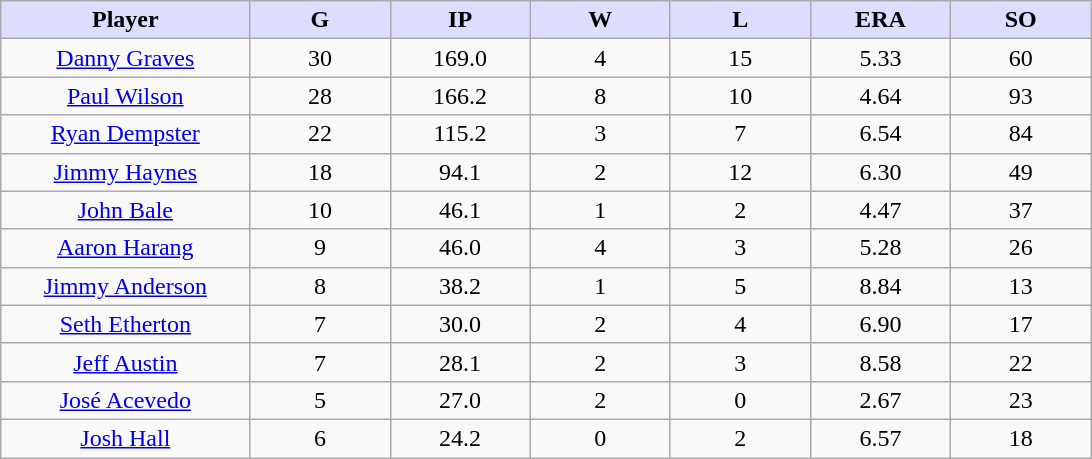<table class="wikitable sortable">
<tr>
<th style="background:#ddf; width:16%;">Player</th>
<th style="background:#ddf; width:9%;">G</th>
<th style="background:#ddf; width:9%;">IP</th>
<th style="background:#ddf; width:9%;">W</th>
<th style="background:#ddf; width:9%;">L</th>
<th style="background:#ddf; width:9%;">ERA</th>
<th style="background:#ddf; width:9%;">SO</th>
</tr>
<tr align=center>
<td><a href='#'>Danny Graves</a></td>
<td>30</td>
<td>169.0</td>
<td>4</td>
<td>15</td>
<td>5.33</td>
<td>60</td>
</tr>
<tr align=center>
<td><a href='#'>Paul Wilson</a></td>
<td>28</td>
<td>166.2</td>
<td>8</td>
<td>10</td>
<td>4.64</td>
<td>93</td>
</tr>
<tr align=center>
<td><a href='#'>Ryan Dempster</a></td>
<td>22</td>
<td>115.2</td>
<td>3</td>
<td>7</td>
<td>6.54</td>
<td>84</td>
</tr>
<tr align=center>
<td><a href='#'>Jimmy Haynes</a></td>
<td>18</td>
<td>94.1</td>
<td>2</td>
<td>12</td>
<td>6.30</td>
<td>49</td>
</tr>
<tr align=center>
<td><a href='#'>John Bale</a></td>
<td>10</td>
<td>46.1</td>
<td>1</td>
<td>2</td>
<td>4.47</td>
<td>37</td>
</tr>
<tr align=center>
<td><a href='#'>Aaron Harang</a></td>
<td>9</td>
<td>46.0</td>
<td>4</td>
<td>3</td>
<td>5.28</td>
<td>26</td>
</tr>
<tr align=center>
<td><a href='#'>Jimmy Anderson</a></td>
<td>8</td>
<td>38.2</td>
<td>1</td>
<td>5</td>
<td>8.84</td>
<td>13</td>
</tr>
<tr align=center>
<td><a href='#'>Seth Etherton</a></td>
<td>7</td>
<td>30.0</td>
<td>2</td>
<td>4</td>
<td>6.90</td>
<td>17</td>
</tr>
<tr align=center>
<td><a href='#'>Jeff Austin</a></td>
<td>7</td>
<td>28.1</td>
<td>2</td>
<td>3</td>
<td>8.58</td>
<td>22</td>
</tr>
<tr align=center>
<td><a href='#'>José Acevedo</a></td>
<td>5</td>
<td>27.0</td>
<td>2</td>
<td>0</td>
<td>2.67</td>
<td>23</td>
</tr>
<tr align=center>
<td><a href='#'>Josh Hall</a></td>
<td>6</td>
<td>24.2</td>
<td>0</td>
<td>2</td>
<td>6.57</td>
<td>18</td>
</tr>
</table>
